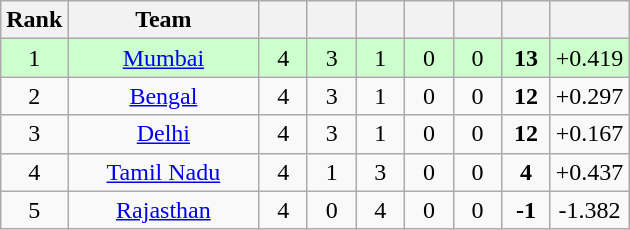<table class="wikitable" style="text-align:center">
<tr>
<th>Rank</th>
<th style="width:120px">Team</th>
<th style="width:25px"></th>
<th style="width:25px"></th>
<th style="width:25px"></th>
<th style="width:25px"></th>
<th style="width:25px"></th>
<th style="width:25px"></th>
<th style="width:40px;"></th>
</tr>
<tr style="background:#cfc;">
<td>1</td>
<td><a href='#'>Mumbai</a></td>
<td>4</td>
<td>3</td>
<td>1</td>
<td>0</td>
<td>0</td>
<td><strong>13</strong></td>
<td>+0.419</td>
</tr>
<tr>
<td>2</td>
<td><a href='#'>Bengal</a></td>
<td>4</td>
<td>3</td>
<td>1</td>
<td>0</td>
<td>0</td>
<td><strong>12</strong></td>
<td>+0.297</td>
</tr>
<tr>
<td>3</td>
<td><a href='#'>Delhi</a></td>
<td>4</td>
<td>3</td>
<td>1</td>
<td>0</td>
<td>0</td>
<td><strong>12</strong></td>
<td>+0.167</td>
</tr>
<tr>
<td>4</td>
<td><a href='#'>Tamil Nadu</a></td>
<td>4</td>
<td>1</td>
<td>3</td>
<td>0</td>
<td>0</td>
<td><strong>4</strong></td>
<td>+0.437</td>
</tr>
<tr>
<td>5</td>
<td><a href='#'>Rajasthan</a></td>
<td>4</td>
<td>0</td>
<td>4</td>
<td>0</td>
<td>0</td>
<td><strong>-1</strong></td>
<td>-1.382</td>
</tr>
</table>
